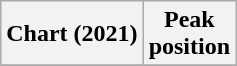<table class="wikitable sortable plainrowheaders" style="text-align:center">
<tr>
<th scope="col">Chart (2021)</th>
<th scope="col">Peak<br>position</th>
</tr>
<tr>
</tr>
</table>
